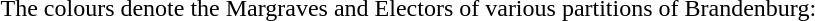<table>
<tr>
<td style="text-align:left;"><br>The colours denote the Margraves and Electors of various partitions of Brandenburg:<br></td>
</tr>
</table>
